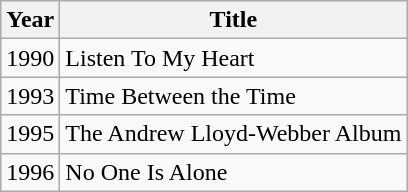<table class="wikitable">
<tr>
<th>Year</th>
<th>Title</th>
</tr>
<tr>
<td>1990</td>
<td>Listen To My Heart</td>
</tr>
<tr>
<td>1993</td>
<td>Time Between the Time</td>
</tr>
<tr>
<td>1995</td>
<td>The Andrew Lloyd-Webber Album</td>
</tr>
<tr>
<td>1996</td>
<td>No One Is Alone</td>
</tr>
</table>
